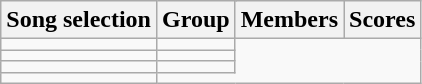<table class="wikitable collapsible collapsed" style="text-align:center;">
<tr>
<th>Song selection</th>
<th colspan="2">Group</th>
<th>Members</th>
<th>Scores</th>
</tr>
<tr>
<td></td>
<td></td>
</tr>
<tr>
<td></td>
<td></td>
</tr>
<tr>
<td></td>
<td></td>
</tr>
<tr>
<td></td>
</tr>
</table>
